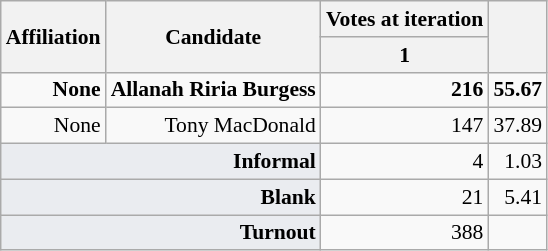<table class="wikitable col1left col2left" style="font-size:90%; text-align:right;">
<tr>
<th rowspan="2">Affiliation</th>
<th rowspan="2">Candidate</th>
<th colspan="1">Votes at iteration</th>
<th rowspan="2"></th>
</tr>
<tr>
<th>1</th>
</tr>
<tr>
<td><strong>None</strong></td>
<td><strong>Allanah Riria Burgess</strong></td>
<td><strong>216</strong></td>
<td><strong>55.67</strong></td>
</tr>
<tr>
<td>None</td>
<td>Tony MacDonald</td>
<td>147</td>
<td>37.89</td>
</tr>
<tr>
<td colspan="2" style="text-align:right; background-color:#eaecf0""><strong>Informal</strong></td>
<td colspan="1" style="text-align:right">4</td>
<td>1.03</td>
</tr>
<tr>
<td colspan="2" style="text-align:right; background-color:#eaecf0""><strong>Blank</strong></td>
<td colspan="1" style="text-align:right">21</td>
<td>5.41</td>
</tr>
<tr>
<td colspan="2" style="text-align:right; background-color:#eaecf0"><strong>Turnout</strong></td>
<td colspan="1" style="text-align:right">388</td>
<td></td>
</tr>
</table>
